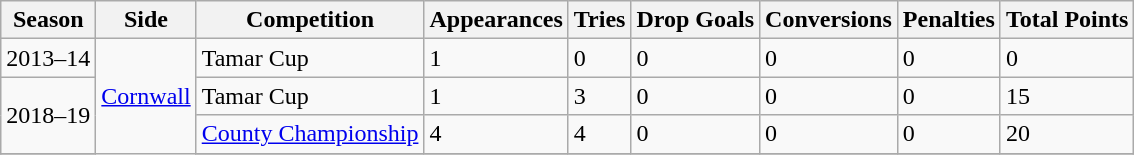<table class="wikitable sortable">
<tr>
<th>Season</th>
<th>Side</th>
<th>Competition</th>
<th>Appearances</th>
<th>Tries</th>
<th>Drop Goals</th>
<th>Conversions</th>
<th>Penalties</th>
<th>Total Points</th>
</tr>
<tr>
<td>2013–14</td>
<td rowspan=10><a href='#'>Cornwall</a></td>
<td>Tamar Cup</td>
<td>1</td>
<td>0</td>
<td>0</td>
<td>0</td>
<td>0</td>
<td>0</td>
</tr>
<tr>
<td rowspan=2>2018–19</td>
<td>Tamar Cup</td>
<td>1</td>
<td>3</td>
<td>0</td>
<td>0</td>
<td>0</td>
<td>15</td>
</tr>
<tr>
<td><a href='#'>County Championship</a></td>
<td>4</td>
<td>4</td>
<td>0</td>
<td>0</td>
<td>0</td>
<td>20</td>
</tr>
<tr>
</tr>
</table>
